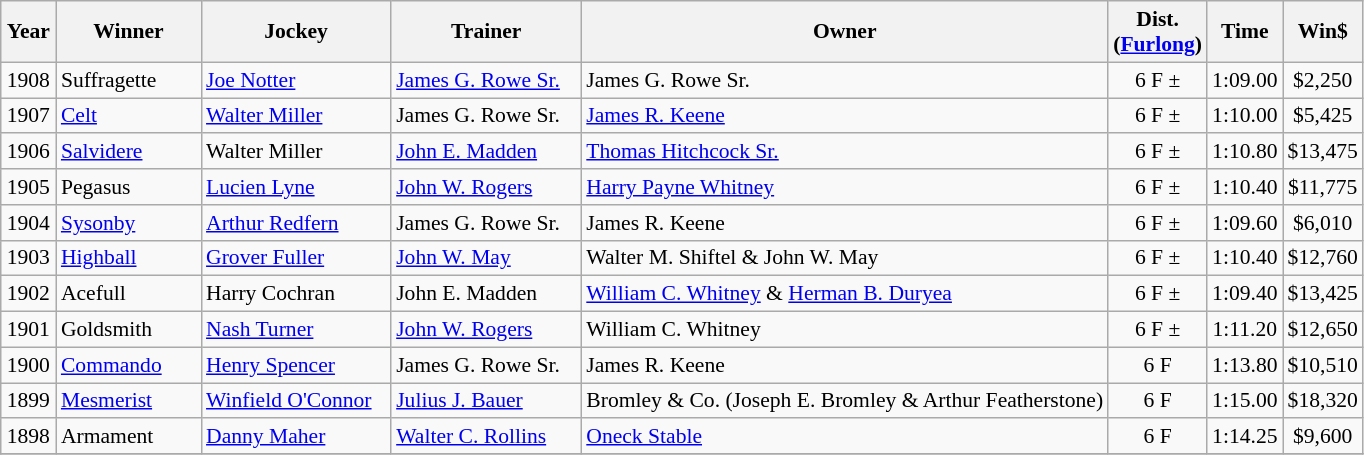<table class="wikitable sortable" style="font-size:90%">
<tr>
<th style="width:30px">Year<br></th>
<th style="width:90px">Winner<br></th>
<th style="width:120px">Jockey<br></th>
<th style="width:120px">Trainer<br></th>
<th>Owner<br></th>
<th style="width:30px">Dist.<br> <span>(<a href='#'>Furlong</a>)</span></th>
<th style="width:33px">Time<br></th>
<th style="width:30px">Win$<br></th>
</tr>
<tr>
<td align=center>1908</td>
<td>Suffragette</td>
<td><a href='#'>Joe Notter</a></td>
<td><a href='#'>James G. Rowe Sr.</a></td>
<td>James G. Rowe Sr.</td>
<td align=center>6 F ±</td>
<td align=center>1:09.00</td>
<td align=center>$2,250</td>
</tr>
<tr>
<td align=center>1907</td>
<td><a href='#'>Celt</a></td>
<td><a href='#'>Walter Miller</a></td>
<td>James G. Rowe Sr.</td>
<td><a href='#'>James R. Keene</a></td>
<td align=center>6 F ±</td>
<td align=center>1:10.00</td>
<td align=center>$5,425</td>
</tr>
<tr>
<td align=center>1906</td>
<td><a href='#'>Salvidere</a></td>
<td>Walter Miller</td>
<td><a href='#'>John E. Madden</a></td>
<td><a href='#'>Thomas Hitchcock Sr.</a></td>
<td align=center>6 F ±</td>
<td align=center>1:10.80</td>
<td align=center>$13,475</td>
</tr>
<tr>
<td align=center>1905</td>
<td>Pegasus</td>
<td><a href='#'>Lucien Lyne</a></td>
<td><a href='#'>John W. Rogers</a></td>
<td><a href='#'>Harry Payne Whitney</a></td>
<td align=center>6 F ±</td>
<td align=center>1:10.40</td>
<td align=center>$11,775</td>
</tr>
<tr>
<td align=center>1904</td>
<td><a href='#'>Sysonby</a></td>
<td><a href='#'>Arthur Redfern</a></td>
<td>James G. Rowe Sr.</td>
<td>James R. Keene</td>
<td align=center>6 F ±</td>
<td align=center>1:09.60</td>
<td align=center>$6,010</td>
</tr>
<tr>
<td align=center>1903</td>
<td><a href='#'>Highball</a></td>
<td><a href='#'>Grover Fuller</a></td>
<td><a href='#'>John W. May</a></td>
<td>Walter M. Shiftel & John W. May</td>
<td align=center>6 F ±</td>
<td align=center>1:10.40</td>
<td align=center>$12,760</td>
</tr>
<tr>
<td align=center>1902</td>
<td>Acefull</td>
<td>Harry Cochran</td>
<td>John E. Madden</td>
<td><a href='#'>William C. Whitney</a> & <a href='#'>Herman B. Duryea</a></td>
<td align=center>6 F ±</td>
<td align=center>1:09.40</td>
<td align=center>$13,425</td>
</tr>
<tr>
<td align=center>1901</td>
<td>Goldsmith</td>
<td><a href='#'>Nash Turner</a></td>
<td><a href='#'>John W. Rogers</a></td>
<td>William C. Whitney</td>
<td align=center>6 F ±</td>
<td align=center>1:11.20</td>
<td align=center>$12,650</td>
</tr>
<tr>
<td align=center>1900</td>
<td><a href='#'>Commando</a></td>
<td><a href='#'>Henry Spencer</a></td>
<td>James G. Rowe Sr.</td>
<td>James R. Keene</td>
<td align=center>6 F</td>
<td align=center>1:13.80</td>
<td align=center>$10,510</td>
</tr>
<tr>
<td align=center>1899</td>
<td><a href='#'>Mesmerist</a></td>
<td><a href='#'>Winfield O'Connor</a></td>
<td><a href='#'>Julius J. Bauer</a></td>
<td>Bromley & Co. (Joseph E. Bromley & Arthur Featherstone)</td>
<td align=center>6 F</td>
<td align=center>1:15.00</td>
<td align=center>$18,320</td>
</tr>
<tr>
<td align=center>1898</td>
<td>Armament</td>
<td><a href='#'>Danny Maher</a></td>
<td><a href='#'>Walter C. Rollins</a></td>
<td><a href='#'>Oneck Stable</a></td>
<td align=center>6 F</td>
<td align=center>1:14.25</td>
<td align=center>$9,600</td>
</tr>
<tr>
</tr>
</table>
